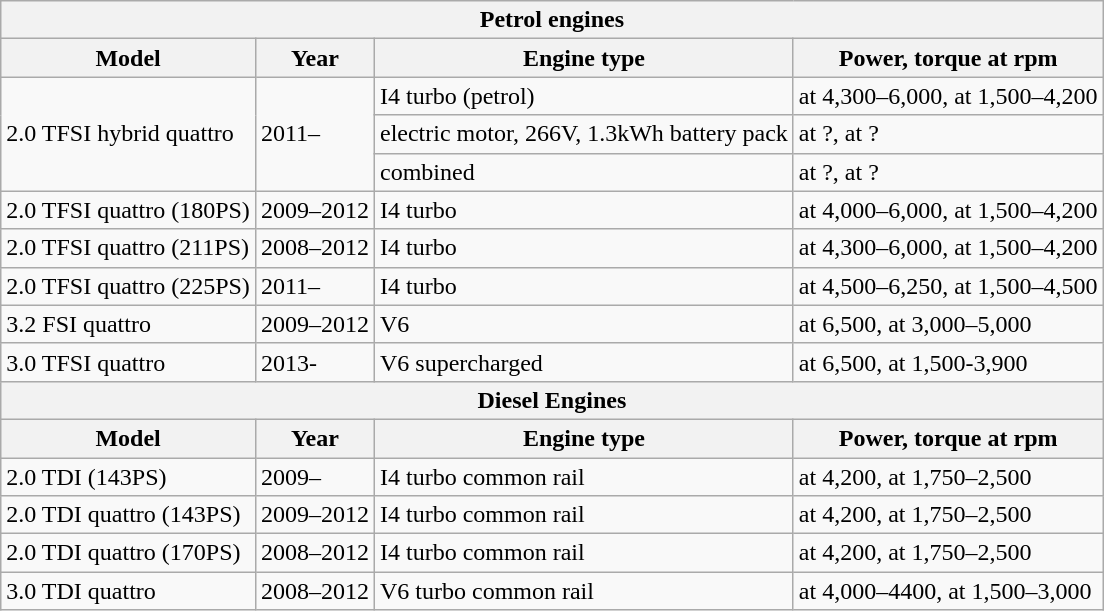<table class="wikitable">
<tr>
<th colspan=4>Petrol engines</th>
</tr>
<tr>
<th>Model</th>
<th>Year</th>
<th>Engine type</th>
<th>Power, torque at rpm</th>
</tr>
<tr>
<td rowspan=3>2.0 TFSI hybrid quattro</td>
<td rowspan=3>2011–</td>
<td> I4 turbo (petrol)</td>
<td> at 4,300–6,000,  at 1,500–4,200</td>
</tr>
<tr>
<td>electric motor, 266V, 1.3kWh battery pack</td>
<td> at ?,  at ?</td>
</tr>
<tr>
<td>combined</td>
<td> at ?,  at ?</td>
</tr>
<tr>
<td>2.0 TFSI quattro (180PS)</td>
<td>2009–2012</td>
<td> I4 turbo</td>
<td> at 4,000–6,000,  at 1,500–4,200</td>
</tr>
<tr>
<td>2.0 TFSI quattro (211PS)</td>
<td>2008–2012</td>
<td> I4 turbo</td>
<td> at 4,300–6,000,  at 1,500–4,200</td>
</tr>
<tr>
<td>2.0 TFSI quattro (225PS)</td>
<td>2011–</td>
<td> I4 turbo</td>
<td> at 4,500–6,250,  at 1,500–4,500</td>
</tr>
<tr>
<td>3.2 FSI quattro</td>
<td>2009–2012</td>
<td> V6</td>
<td> at 6,500,  at 3,000–5,000</td>
</tr>
<tr>
<td>3.0 TFSI quattro</td>
<td>2013-</td>
<td> V6 supercharged</td>
<td> at 6,500,  at 1,500-3,900</td>
</tr>
<tr>
<th colspan="4">Diesel Engines</th>
</tr>
<tr>
<th>Model</th>
<th>Year</th>
<th>Engine type</th>
<th>Power, torque at rpm</th>
</tr>
<tr>
<td>2.0 TDI (143PS)</td>
<td>2009–</td>
<td> I4 turbo common rail</td>
<td> at 4,200,  at 1,750–2,500</td>
</tr>
<tr>
<td>2.0 TDI quattro (143PS)</td>
<td>2009–2012</td>
<td> I4 turbo common rail</td>
<td> at 4,200,  at 1,750–2,500</td>
</tr>
<tr>
<td>2.0 TDI quattro (170PS)</td>
<td>2008–2012</td>
<td> I4 turbo common rail</td>
<td> at 4,200,  at 1,750–2,500</td>
</tr>
<tr>
<td>3.0 TDI quattro</td>
<td>2008–2012</td>
<td> V6 turbo common rail</td>
<td> at 4,000–4400,  at 1,500–3,000</td>
</tr>
</table>
